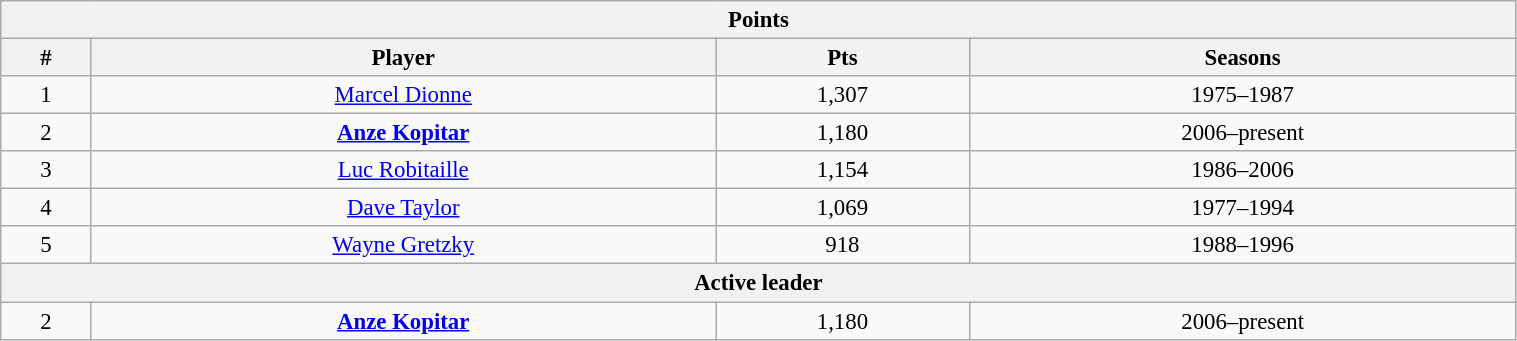<table class="wikitable" style="text-align: center; font-size: 95%" width="80%">
<tr>
<th colspan="4">Points</th>
</tr>
<tr>
<th>#</th>
<th>Player</th>
<th>Pts</th>
<th>Seasons</th>
</tr>
<tr>
<td>1</td>
<td><a href='#'>Marcel Dionne</a></td>
<td>1,307</td>
<td>1975–1987</td>
</tr>
<tr>
<td>2</td>
<td><strong><a href='#'>Anze Kopitar</a></strong></td>
<td>1,180</td>
<td>2006–present</td>
</tr>
<tr>
<td>3</td>
<td><a href='#'>Luc Robitaille</a></td>
<td>1,154</td>
<td>1986–2006</td>
</tr>
<tr>
<td>4</td>
<td><a href='#'>Dave Taylor</a></td>
<td>1,069</td>
<td>1977–1994</td>
</tr>
<tr>
<td>5</td>
<td><a href='#'>Wayne Gretzky</a></td>
<td>918</td>
<td>1988–1996</td>
</tr>
<tr>
<th colspan="4">Active leader</th>
</tr>
<tr>
<td>2</td>
<td><strong><a href='#'>Anze Kopitar</a></strong></td>
<td>1,180</td>
<td>2006–present</td>
</tr>
</table>
